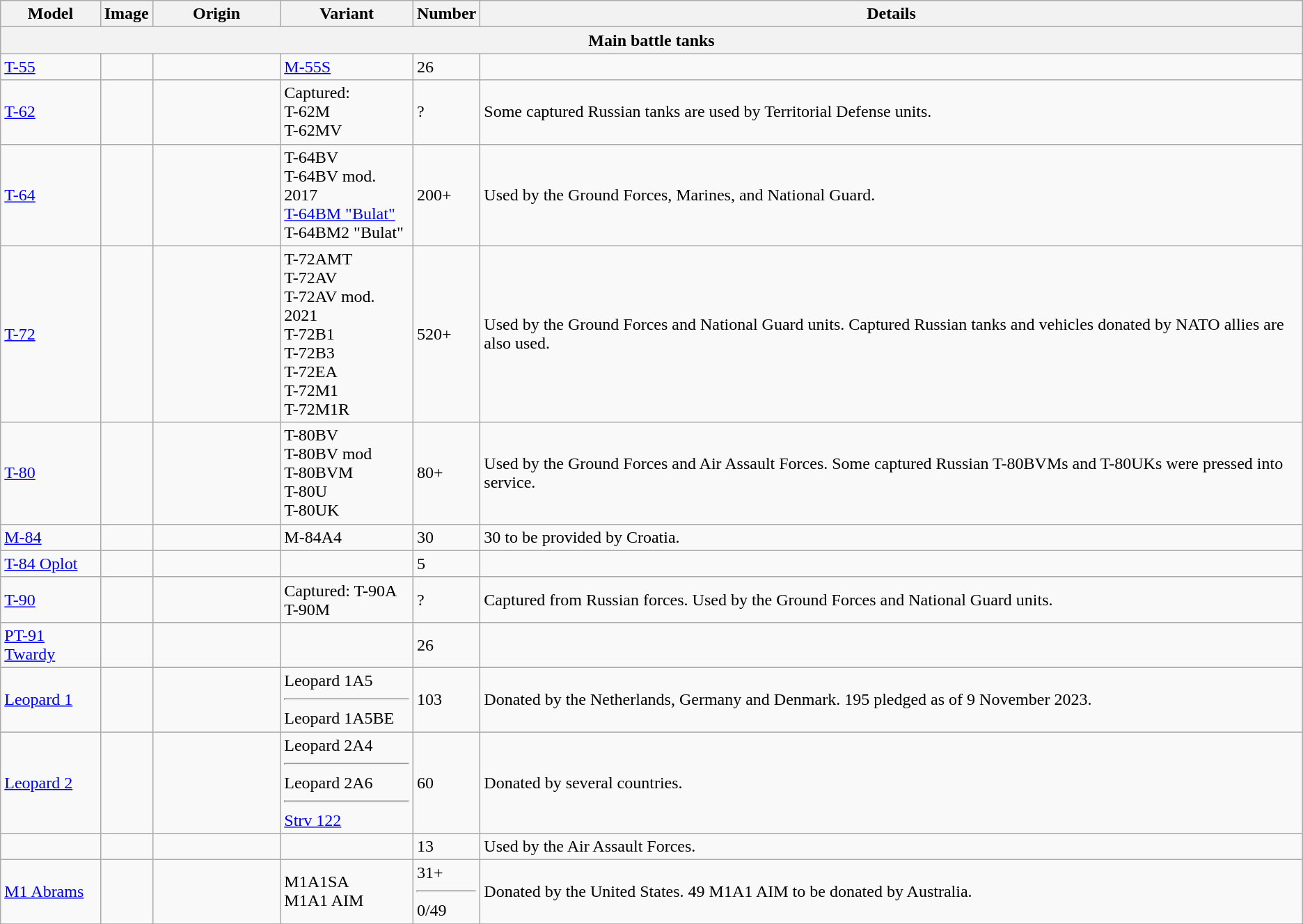<table class="wikitable sortable">
<tr>
<th>Model</th>
<th>Image</th>
<th style="width:115px;">Origin</th>
<th>Variant</th>
<th>Number</th>
<th>Details</th>
</tr>
<tr>
<th colspan="6">Main battle tanks</th>
</tr>
<tr>
<td><a href='#'>T-55</a></td>
<td></td>
<td></td>
<td><a href='#'>M-55S</a></td>
<td>26</td>
<td></td>
</tr>
<tr>
<td><a href='#'>T-62</a></td>
<td></td>
<td></td>
<td>Captured: <br>T-62M<br>T-62MV</td>
<td>?</td>
<td>Some captured Russian tanks are used by Territorial Defense units.</td>
</tr>
<tr>
<td><a href='#'>T-64</a></td>
<td></td>
<td><br></td>
<td>T-64BV<br>T-64BV mod. 2017<br><a href='#'>T-64BM "Bulat"</a><br>T-64BM2 "Bulat"</td>
<td>200+</td>
<td>Used by the Ground Forces, Marines, and National Guard.</td>
</tr>
<tr>
<td><a href='#'>T-72</a></td>
<td><br><br></td>
<td><br><br><br><br><br></td>
<td>T-72AMT<br>T-72AV<br>T-72AV mod. 2021<br>T-72B1<br>T-72B3<br>T-72EA<br>T-72M1<br>T-72M1R</td>
<td>520+</td>
<td>Used by the Ground Forces and National Guard units. Captured Russian tanks and vehicles donated by NATO allies are also used.</td>
</tr>
<tr>
<td><a href='#'>T-80</a></td>
<td><br></td>
<td><br><br></td>
<td>T-80BV<br>T-80BV mod<br>T-80BVM<br>T-80U<br>T-80UK</td>
<td>80+</td>
<td>Used by the Ground Forces and Air Assault Forces. Some captured Russian T-80BVMs and T-80UKs were pressed into service.</td>
</tr>
<tr>
<td><a href='#'>M-84</a></td>
<td></td>
<td></td>
<td>M-84A4</td>
<td>30</td>
<td>30 to be provided by Croatia.</td>
</tr>
<tr>
<td><a href='#'>T-84 Oplot</a></td>
<td></td>
<td></td>
<td></td>
<td>5</td>
<td></td>
</tr>
<tr>
<td><a href='#'>T-90</a></td>
<td><br></td>
<td></td>
<td>Captured: T-90A<br>T-90M</td>
<td>?</td>
<td>Captured from Russian forces. Used by the Ground Forces and National Guard units.</td>
</tr>
<tr>
<td><a href='#'>PT-91 Twardy</a></td>
<td></td>
<td></td>
<td></td>
<td>26</td>
<td></td>
</tr>
<tr>
<td><a href='#'>Leopard 1</a></td>
<td></td>
<td></td>
<td>Leopard 1A5 <hr> Leopard 1A5BE</td>
<td>103</td>
<td>Donated by the Netherlands, Germany and Denmark. 195 pledged as of 9 November 2023.</td>
</tr>
<tr>
<td><a href='#'>Leopard 2</a></td>
<td></td>
<td><br><br></td>
<td>Leopard 2A4<hr>Leopard 2A6<hr><a href='#'>Strv 122</a></td>
<td>60</td>
<td>Donated by several countries.</td>
</tr>
<tr>
<td></td>
<td></td>
<td></td>
<td></td>
<td>13</td>
<td>Used by the Air Assault Forces.</td>
</tr>
<tr>
<td><a href='#'>M1 Abrams</a></td>
<td></td>
<td></td>
<td>M1A1SA<br>M1A1 AIM</td>
<td>31+<hr>0/49</td>
<td>Donated by the United States. 49 M1A1 AIM to be donated by Australia.</td>
</tr>
<tr>
</tr>
</table>
